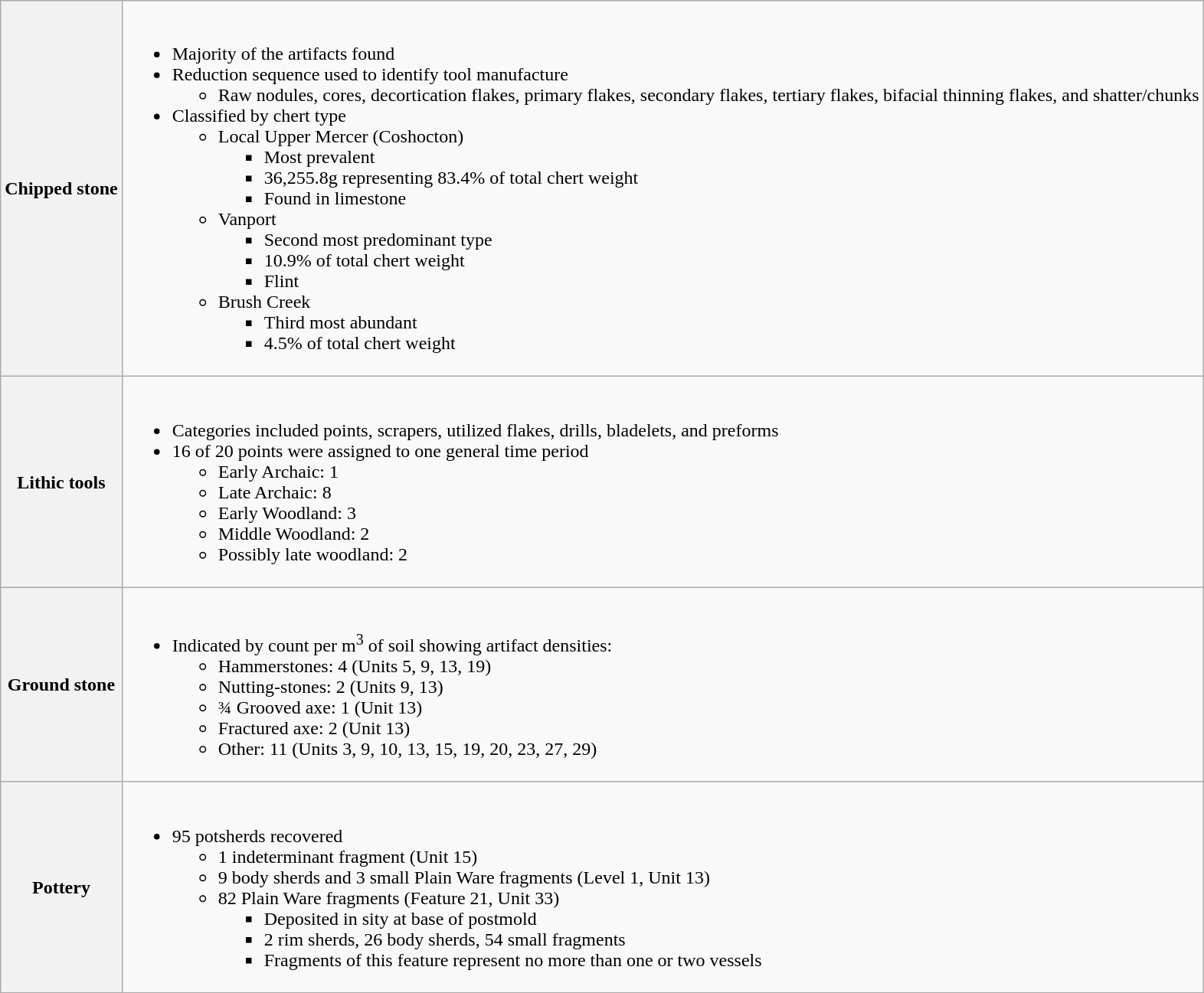<table class="wikitable">
<tr>
<th>Chipped stone</th>
<td><br><ul><li>Majority of the artifacts found</li><li>Reduction sequence used to identify tool manufacture<ul><li>Raw nodules, cores, decortication flakes,  primary flakes, secondary flakes, tertiary flakes, bifacial thinning flakes,  and shatter/chunks</li></ul></li><li>Classified by chert type<ul><li>Local Upper Mercer (Coshocton)<ul><li>Most prevalent</li><li>36,255.8g representing 83.4% of total chert  weight</li><li>Found in limestone</li></ul></li><li>Vanport<ul><li>Second most predominant type</li><li>10.9% of total chert weight</li><li>Flint</li></ul></li><li>Brush Creek<ul><li>Third most abundant</li><li>4.5% of total chert weight</li></ul></li></ul></li></ul></td>
</tr>
<tr>
<th>Lithic tools</th>
<td><br><ul><li>Categories included points, scrapers, utilized  flakes, drills, bladelets, and preforms</li><li>16 of 20 points were assigned to one general  time period<ul><li>Early Archaic: 1</li><li>Late Archaic: 8</li><li>Early Woodland: 3</li><li>Middle Woodland: 2</li><li>Possibly late woodland: 2</li></ul></li></ul></td>
</tr>
<tr>
<th>Ground stone</th>
<td><br><ul><li>Indicated by count per m<sup>3</sup> of soil  showing artifact densities:<ul><li>Hammerstones: 4 (Units 5, 9, 13, 19)</li><li>Nutting-stones: 2 (Units 9, 13)</li><li>¾ Grooved axe: 1 (Unit 13)</li><li>Fractured axe: 2 (Unit 13)</li><li>Other: 11 (Units 3, 9, 10, 13, 15, 19, 20, 23,  27, 29)</li></ul></li></ul></td>
</tr>
<tr>
<th>Pottery</th>
<td><br><ul><li>95 potsherds recovered<ul><li>1 indeterminant fragment (Unit 15)</li><li>9 body sherds and 3 small Plain Ware fragments  (Level 1, Unit 13)</li><li>82 Plain Ware fragments (Feature 21, Unit 33)<ul><li>Deposited in sity at base of postmold</li><li>2 rim sherds, 26 body sherds, 54 small fragments</li><li>Fragments of this feature represent no more  than one or two vessels</li></ul></li></ul></li></ul></td>
</tr>
</table>
